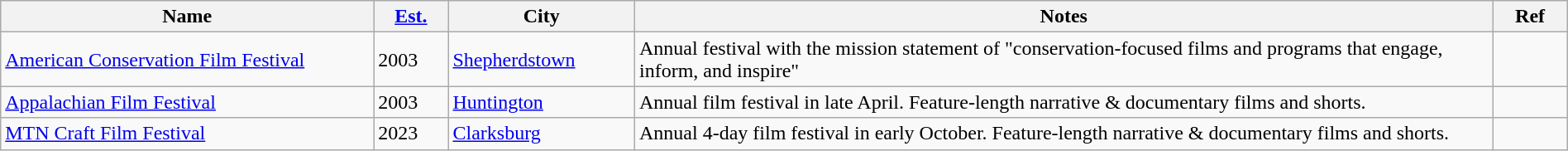<table class="wikitable sortable" width=100%>
<tr>
<th style="width:20%;">Name</th>
<th style="width:4%;"><a href='#'>Est.</a></th>
<th style="width:10%;">City</th>
<th style="width:46%;">Notes</th>
<th style="width:4%;">Ref</th>
</tr>
<tr>
<td><a href='#'>American Conservation Film Festival</a></td>
<td>2003</td>
<td><a href='#'>Shepherdstown</a></td>
<td>Annual festival with the mission statement of "conservation-focused films and programs that engage, inform, and inspire"</td>
<td></td>
</tr>
<tr>
<td><a href='#'>Appalachian Film Festival</a></td>
<td>2003</td>
<td><a href='#'>Huntington</a></td>
<td>Annual film festival in late April. Feature-length narrative & documentary films and shorts.</td>
<td></td>
</tr>
<tr>
<td><a href='#'>MTN Craft Film Festival</a></td>
<td>2023</td>
<td><a href='#'>Clarksburg</a></td>
<td>Annual 4-day film festival in early October. Feature-length narrative & documentary films and shorts.</td>
<td></td>
</tr>
</table>
